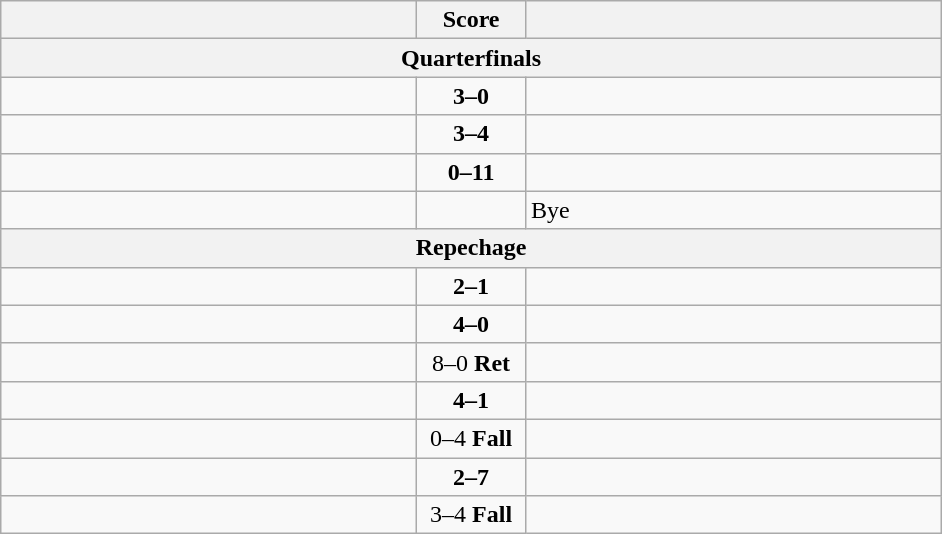<table class="wikitable" style="text-align: left;">
<tr>
<th align="right" width="270"></th>
<th width="65">Score</th>
<th align="left" width="270"></th>
</tr>
<tr>
<th colspan="3">Quarterfinals</th>
</tr>
<tr>
<td><strong></strong></td>
<td align=center><strong>3–0</strong></td>
<td></td>
</tr>
<tr>
<td></td>
<td align=center><strong>3–4</strong></td>
<td><strong></strong></td>
</tr>
<tr>
<td></td>
<td align=center><strong>0–11</strong></td>
<td><strong></strong></td>
</tr>
<tr>
<td><strong></strong></td>
<td></td>
<td>Bye</td>
</tr>
<tr>
<th colspan="3">Repechage</th>
</tr>
<tr>
<td><strong></strong></td>
<td align=center><strong>2–1</strong></td>
<td></td>
</tr>
<tr>
<td><strong></strong></td>
<td align=center><strong>4–0</strong></td>
<td></td>
</tr>
<tr>
<td><strong></strong></td>
<td align=center>8–0 <strong>Ret</strong></td>
<td></td>
</tr>
<tr>
<td><strong></strong></td>
<td align=center><strong>4–1</strong></td>
<td></td>
</tr>
<tr>
<td></td>
<td align=center>0–4 <strong>Fall</strong></td>
<td><strong></strong></td>
</tr>
<tr>
<td></td>
<td align=center><strong>2–7</strong></td>
<td><strong></strong></td>
</tr>
<tr>
<td></td>
<td align=center>3–4 <strong>Fall</strong></td>
<td><strong></strong></td>
</tr>
</table>
